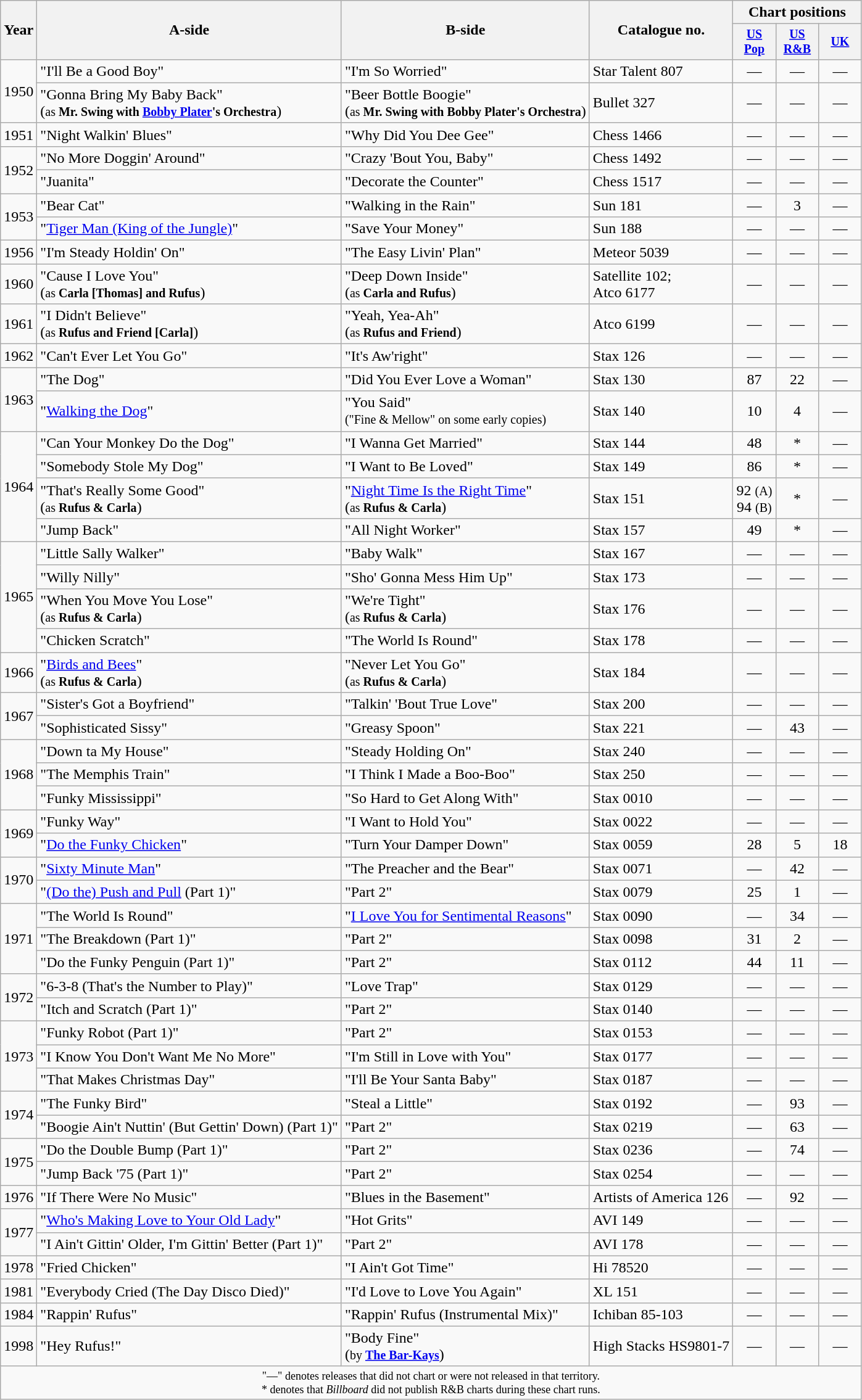<table class="wikitable" style="text-align:center;">
<tr>
<th rowspan="2">Year</th>
<th rowspan="2">A-side</th>
<th rowspan="2">B-side</th>
<th rowspan="2">Catalogue no.</th>
<th colspan="3">Chart positions</th>
</tr>
<tr style="font-size:smaller;">
<th width="40"><a href='#'>US Pop</a><br></th>
<th width="40"><a href='#'>US<br>R&B</a><br></th>
<th width="40"><a href='#'>UK</a><br></th>
</tr>
<tr>
<td rowspan="2">1950</td>
<td align="left">"I'll Be a Good Boy"</td>
<td align="left">"I'm So Worried"</td>
<td align="left">Star Talent 807</td>
<td>—</td>
<td>—</td>
<td>—</td>
</tr>
<tr>
<td align="left">"Gonna Bring My Baby Back" <br>(<small>as <strong>Mr. Swing with <a href='#'>Bobby Plater</a>'s Orchestra</strong></small>)</td>
<td align="left">"Beer Bottle Boogie" <br>(<small>as <strong>Mr. Swing with Bobby Plater's Orchestra</strong></small>)</td>
<td align="left">Bullet 327</td>
<td>—</td>
<td>—</td>
<td>—</td>
</tr>
<tr>
<td rowspan="1">1951</td>
<td align="left">"Night Walkin' Blues"</td>
<td align="left">"Why Did You Dee Gee"</td>
<td align="left">Chess 1466</td>
<td>—</td>
<td>—</td>
<td>—</td>
</tr>
<tr>
<td rowspan="2">1952</td>
<td align="left">"No More Doggin' Around"</td>
<td align="left">"Crazy 'Bout You, Baby"</td>
<td align="left">Chess 1492</td>
<td>—</td>
<td>—</td>
<td>—</td>
</tr>
<tr>
<td align="left">"Juanita"</td>
<td align="left">"Decorate the Counter"</td>
<td align="left">Chess 1517</td>
<td>—</td>
<td>—</td>
<td>—</td>
</tr>
<tr>
<td rowspan="2">1953</td>
<td align="left">"Bear Cat"</td>
<td align="left">"Walking in the Rain"</td>
<td align="left">Sun 181</td>
<td>—</td>
<td>3</td>
<td>—</td>
</tr>
<tr>
<td align="left">"<a href='#'>Tiger Man (King of the Jungle)</a>"</td>
<td align="left">"Save Your Money"</td>
<td align="left">Sun 188</td>
<td>—</td>
<td>—</td>
<td>—</td>
</tr>
<tr>
<td rowspan="1">1956</td>
<td align="left">"I'm Steady Holdin' On"</td>
<td align="left">"The Easy Livin' Plan"</td>
<td align="left">Meteor 5039</td>
<td>—</td>
<td>—</td>
<td>—</td>
</tr>
<tr>
<td rowspan="1">1960</td>
<td align="left">"Cause I Love You"<br>(<small>as <strong>Carla [Thomas] and Rufus</strong></small>)</td>
<td align="left">"Deep Down Inside"<br>(<small>as <strong>Carla and Rufus</strong></small>)</td>
<td align="left">Satellite 102; <br>Atco 6177</td>
<td>—</td>
<td>—</td>
<td>—</td>
</tr>
<tr>
<td rowspan="1">1961</td>
<td align="left">"I Didn't Believe"<br>(<small>as <strong>Rufus and Friend [Carla]</strong></small>)</td>
<td align="left">"Yeah, Yea-Ah"<br>(<small>as <strong>Rufus and Friend</strong></small>)</td>
<td align="left">Atco 6199</td>
<td>—</td>
<td>—</td>
<td>—</td>
</tr>
<tr>
<td rowspan="1">1962</td>
<td align="left">"Can't Ever Let You Go"</td>
<td align="left">"It's Aw'right"</td>
<td align="left">Stax 126</td>
<td>—</td>
<td>—</td>
<td>—</td>
</tr>
<tr>
<td rowspan="2">1963</td>
<td align="left">"The Dog"</td>
<td align="left">"Did You Ever Love a Woman"</td>
<td align="left">Stax 130</td>
<td>87</td>
<td>22</td>
<td>—</td>
</tr>
<tr>
<td align="left">"<a href='#'>Walking the Dog</a>"</td>
<td align="left">"You Said"<br><small>("Fine & Mellow" on some early copies)</small></td>
<td align="left">Stax 140</td>
<td>10</td>
<td>4</td>
<td>—</td>
</tr>
<tr>
<td rowspan="4">1964</td>
<td align="left">"Can Your Monkey Do the Dog"</td>
<td align="left">"I Wanna Get Married"</td>
<td align="left">Stax 144</td>
<td>48</td>
<td>*</td>
<td>—</td>
</tr>
<tr>
<td align="left">"Somebody Stole My Dog"</td>
<td align="left">"I Want to Be Loved"</td>
<td align="left">Stax 149</td>
<td>86</td>
<td>*</td>
<td>—</td>
</tr>
<tr>
<td align="left">"That's Really Some Good"<br>(<small>as <strong>Rufus & Carla</strong></small>)</td>
<td align="left">"<a href='#'>Night Time Is the Right Time</a>"<br>(<small>as <strong>Rufus & Carla</strong></small>)</td>
<td align="left">Stax 151</td>
<td>92 <small>(A)</small> <br>94 <small>(B)</small></td>
<td>*</td>
<td>—</td>
</tr>
<tr>
<td align="left">"Jump Back"</td>
<td align="left">"All Night Worker"</td>
<td align="left">Stax 157</td>
<td>49</td>
<td>*</td>
<td>—</td>
</tr>
<tr>
<td rowspan="4">1965</td>
<td align="left">"Little Sally Walker"</td>
<td align="left">"Baby Walk"</td>
<td align="left">Stax 167</td>
<td>—</td>
<td>—</td>
<td>—</td>
</tr>
<tr>
<td align="left">"Willy Nilly"</td>
<td align="left">"Sho' Gonna Mess Him Up"</td>
<td align="left">Stax 173</td>
<td>—</td>
<td>—</td>
<td>—</td>
</tr>
<tr>
<td align="left">"When You Move You Lose"<br>(<small>as <strong>Rufus & Carla</strong></small>)</td>
<td align="left">"We're Tight"<br>(<small>as <strong>Rufus & Carla</strong></small>)</td>
<td align="left">Stax 176</td>
<td>—</td>
<td>—</td>
<td>—</td>
</tr>
<tr>
<td align="left">"Chicken Scratch"</td>
<td align="left">"The World Is Round"</td>
<td align="left">Stax 178</td>
<td>—</td>
<td>—</td>
<td>—</td>
</tr>
<tr>
<td rowspan="1">1966</td>
<td align="left">"<a href='#'>Birds and Bees</a>"<br>(<small>as <strong>Rufus & Carla</strong></small>)</td>
<td align="left">"Never Let You Go"<br>(<small>as <strong>Rufus & Carla</strong></small>)</td>
<td align="left">Stax 184</td>
<td>—</td>
<td>—</td>
<td>—</td>
</tr>
<tr>
<td rowspan="2">1967</td>
<td align="left">"Sister's Got a Boyfriend"</td>
<td align="left">"Talkin' 'Bout True Love"</td>
<td align="left">Stax 200</td>
<td>—</td>
<td>—</td>
<td>—</td>
</tr>
<tr>
<td align="left">"Sophisticated Sissy"</td>
<td align="left">"Greasy Spoon"</td>
<td align="left">Stax 221</td>
<td>—</td>
<td>43</td>
<td>—</td>
</tr>
<tr>
<td rowspan="3">1968</td>
<td align="left">"Down ta My House"</td>
<td align="left">"Steady Holding On"</td>
<td align="left">Stax 240</td>
<td>—</td>
<td>—</td>
<td>—</td>
</tr>
<tr>
<td align="left">"The Memphis Train"</td>
<td align="left">"I Think I Made a Boo-Boo"</td>
<td align="left">Stax 250</td>
<td>—</td>
<td>—</td>
<td>—</td>
</tr>
<tr>
<td align="left">"Funky Mississippi"</td>
<td align="left">"So Hard to Get Along With"</td>
<td align="left">Stax 0010</td>
<td>—</td>
<td>—</td>
<td>—</td>
</tr>
<tr>
<td rowspan="2">1969</td>
<td align="left">"Funky Way"</td>
<td align="left">"I Want to Hold You"</td>
<td align="left">Stax 0022</td>
<td>—</td>
<td>—</td>
<td>—</td>
</tr>
<tr>
<td align="left">"<a href='#'>Do the Funky Chicken</a>"</td>
<td align="left">"Turn Your Damper Down"</td>
<td align="left">Stax 0059</td>
<td>28</td>
<td>5</td>
<td>18</td>
</tr>
<tr>
<td rowspan="2">1970</td>
<td align="left">"<a href='#'>Sixty Minute Man</a>"</td>
<td align="left">"The Preacher and the Bear"</td>
<td align="left">Stax 0071</td>
<td>—</td>
<td>42</td>
<td>—</td>
</tr>
<tr>
<td align="left">"<a href='#'>(Do the) Push and Pull</a> (Part 1)"</td>
<td align="left">"Part 2"</td>
<td align="left">Stax 0079</td>
<td>25</td>
<td>1</td>
<td>—</td>
</tr>
<tr>
<td rowspan="3">1971</td>
<td align="left">"The World Is Round"</td>
<td align="left">"<a href='#'>I Love You for Sentimental Reasons</a>"</td>
<td align="left">Stax 0090</td>
<td>—</td>
<td>34</td>
<td>—</td>
</tr>
<tr>
<td align="left">"The Breakdown (Part 1)"</td>
<td align="left">"Part 2"</td>
<td align="left">Stax 0098</td>
<td>31</td>
<td>2</td>
<td>—</td>
</tr>
<tr>
<td align="left">"Do the Funky Penguin (Part 1)"</td>
<td align="left">"Part 2"</td>
<td align="left">Stax 0112</td>
<td>44</td>
<td>11</td>
<td>—</td>
</tr>
<tr>
<td rowspan="2">1972</td>
<td align="left">"6-3-8 (That's the Number to Play)"</td>
<td align="left">"Love Trap"</td>
<td align="left">Stax 0129</td>
<td>—</td>
<td>—</td>
<td>—</td>
</tr>
<tr>
<td align="left">"Itch and Scratch (Part 1)"</td>
<td align="left">"Part 2"</td>
<td align="left">Stax 0140</td>
<td>—</td>
<td>—</td>
<td>—</td>
</tr>
<tr>
<td rowspan="3">1973</td>
<td align="left">"Funky Robot (Part 1)"</td>
<td align="left">"Part 2"</td>
<td align="left">Stax 0153</td>
<td>—</td>
<td>—</td>
<td>—</td>
</tr>
<tr>
<td align="left">"I Know You Don't Want Me No More"</td>
<td align="left">"I'm Still in Love with You"</td>
<td align="left">Stax 0177</td>
<td>—</td>
<td>—</td>
<td>—</td>
</tr>
<tr>
<td align="left">"That Makes Christmas Day"</td>
<td align="left">"I'll Be Your Santa Baby"</td>
<td align="left">Stax 0187</td>
<td>—</td>
<td>—</td>
<td>—</td>
</tr>
<tr>
<td rowspan="2">1974</td>
<td align="left">"The Funky Bird"</td>
<td align="left">"Steal a Little"</td>
<td align="left">Stax 0192</td>
<td>—</td>
<td>93</td>
<td>—</td>
</tr>
<tr>
<td align="left">"Boogie Ain't Nuttin' (But Gettin' Down) (Part 1)"</td>
<td align="left">"Part 2"</td>
<td align="left">Stax 0219</td>
<td>—</td>
<td>63</td>
<td>—</td>
</tr>
<tr>
<td rowspan="2">1975</td>
<td align="left">"Do the Double Bump (Part 1)"</td>
<td align="left">"Part 2"</td>
<td align="left">Stax 0236</td>
<td>—</td>
<td>74</td>
<td>—</td>
</tr>
<tr>
<td align="left">"Jump Back '75 (Part 1)"</td>
<td align="left">"Part 2"</td>
<td align="left">Stax 0254</td>
<td>—</td>
<td>—</td>
<td>—</td>
</tr>
<tr>
<td rowspan="1">1976</td>
<td align="left">"If There Were No Music"</td>
<td align="left">"Blues in the Basement"</td>
<td align="left">Artists of America 126</td>
<td>—</td>
<td>92</td>
<td>—</td>
</tr>
<tr>
<td rowspan="2">1977</td>
<td align="left">"<a href='#'>Who's Making Love to Your Old Lady</a>"</td>
<td align="left">"Hot Grits"</td>
<td align="left">AVI 149</td>
<td>—</td>
<td>—</td>
<td>—</td>
</tr>
<tr>
<td align="left">"I Ain't Gittin' Older, I'm Gittin' Better (Part 1)"</td>
<td align="left">"Part 2"</td>
<td align="left">AVI 178</td>
<td>—</td>
<td>—</td>
<td>—</td>
</tr>
<tr>
<td rowspan="1">1978</td>
<td align="left">"Fried Chicken"</td>
<td align="left">"I Ain't Got Time"</td>
<td align="left">Hi 78520</td>
<td>—</td>
<td>—</td>
<td>—</td>
</tr>
<tr>
<td rowspan="1">1981</td>
<td align="left">"Everybody Cried (The Day Disco Died)"</td>
<td align="left">"I'd Love to Love You Again"</td>
<td align="left">XL 151</td>
<td>—</td>
<td>—</td>
<td>—</td>
</tr>
<tr>
<td rowspan="1">1984</td>
<td align="left">"Rappin' Rufus"</td>
<td align="left">"Rappin' Rufus (Instrumental Mix)"</td>
<td align="left">Ichiban 85-103</td>
<td>—</td>
<td>—</td>
<td>—</td>
</tr>
<tr>
<td rowspan="1">1998</td>
<td align="left">"Hey Rufus!"</td>
<td align="left">"Body Fine"<br>(<small>by <strong><a href='#'>The Bar-Kays</a></strong></small>)</td>
<td align="left">High Stacks HS9801-7</td>
<td>—</td>
<td>—</td>
<td>—</td>
</tr>
<tr>
<td colspan="7" style="text-align:center; font-size:9pt;">"—" denotes releases that did not chart or were not released in that territory.<br> * denotes that <em>Billboard</em> did not publish R&B charts during these chart runs.</td>
</tr>
</table>
